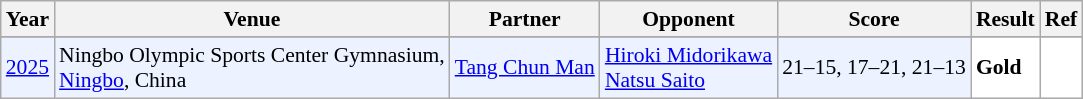<table class="sortable wikitable" style="font-size: 90%">
<tr>
<th>Year</th>
<th>Venue</th>
<th>Partner</th>
<th>Opponent</th>
<th>Score</th>
<th>Result</th>
<th>Ref</th>
</tr>
<tr>
</tr>
<tr style="background:#ECF2FF">
<td align="center"><a href='#'>2025</a></td>
<td align="left">Ningbo Olympic Sports Center Gymnasium,<br><a href='#'>Ningbo</a>, China</td>
<td align="left"> <a href='#'>Tang Chun Man</a></td>
<td align="left"> <a href='#'>Hiroki Midorikawa</a><br> <a href='#'>Natsu Saito</a></td>
<td align="left">21–15, 17–21, 21–13</td>
<td style="text-align:left; background: white"> <strong>Gold</strong></td>
<td style="text-align:center; background:white"></td>
</tr>
</table>
